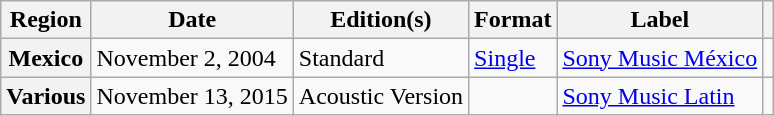<table class="wikitable plainrowheaders">
<tr>
<th scope="col">Region</th>
<th scope="col">Date</th>
<th scope="col">Edition(s)</th>
<th scope="col">Format</th>
<th scope="col">Label</th>
<th scope="col"></th>
</tr>
<tr>
<th scope="row">Mexico</th>
<td>November 2, 2004</td>
<td>Standard</td>
<td><a href='#'>Single</a></td>
<td><a href='#'>Sony Music México</a></td>
<td></td>
</tr>
<tr>
<th scope="row">Various</th>
<td>November 13, 2015</td>
<td>Acoustic Version</td>
<td></td>
<td><a href='#'>Sony Music Latin</a></td>
<td></td>
</tr>
</table>
